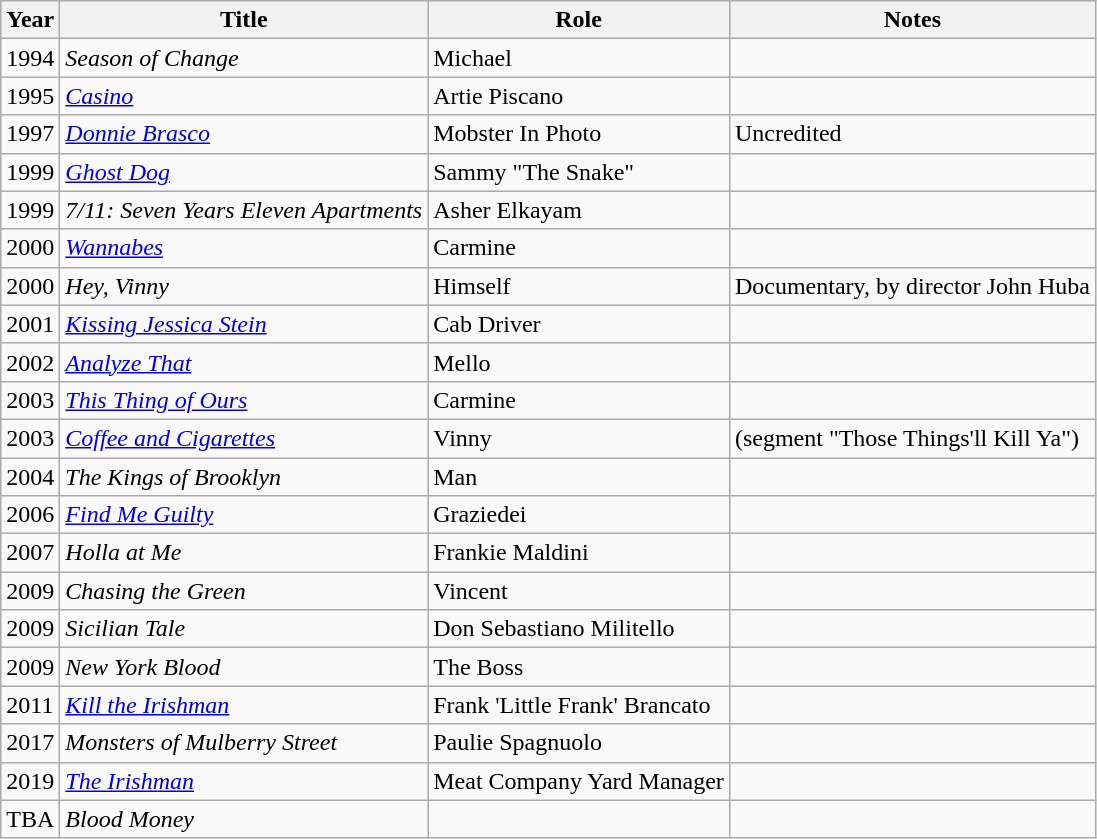<table class="wikitable sortable">
<tr>
<th>Year</th>
<th>Title</th>
<th>Role</th>
<th>Notes</th>
</tr>
<tr>
<td>1994</td>
<td><em>Season of Change</em></td>
<td>Michael</td>
<td></td>
</tr>
<tr>
<td>1995</td>
<td><em><a href='#'>Casino</a></em></td>
<td>Artie Piscano</td>
<td></td>
</tr>
<tr>
<td>1997</td>
<td><em><a href='#'>Donnie Brasco</a></em></td>
<td>Mobster In Photo</td>
<td>Uncredited</td>
</tr>
<tr>
<td>1999</td>
<td><em><a href='#'>Ghost Dog</a></em></td>
<td>Sammy "The Snake"</td>
<td></td>
</tr>
<tr>
<td>1999</td>
<td><em>7/11: Seven Years Eleven Apartments</em></td>
<td>Asher Elkayam</td>
<td></td>
</tr>
<tr>
<td>2000</td>
<td><em><a href='#'>Wannabes</a></em></td>
<td>Carmine</td>
<td></td>
</tr>
<tr>
<td>2000</td>
<td><em>Hey, Vinny</em></td>
<td>Himself</td>
<td>Documentary, by director John Huba</td>
</tr>
<tr>
<td>2001</td>
<td><em><a href='#'>Kissing Jessica Stein</a></em></td>
<td>Cab Driver</td>
<td></td>
</tr>
<tr>
<td>2002</td>
<td><em><a href='#'>Analyze That</a></em></td>
<td>Mello</td>
<td></td>
</tr>
<tr>
<td>2003</td>
<td><em><a href='#'>This Thing of Ours</a></em></td>
<td>Carmine</td>
<td></td>
</tr>
<tr>
<td>2003</td>
<td><em><a href='#'>Coffee and Cigarettes</a></em></td>
<td>Vinny</td>
<td>(segment "Those Things'll Kill Ya")</td>
</tr>
<tr>
<td>2004</td>
<td><em>The Kings of Brooklyn</em></td>
<td>Man</td>
<td></td>
</tr>
<tr>
<td>2006</td>
<td><em><a href='#'>Find Me Guilty</a></em></td>
<td>Graziedei</td>
<td></td>
</tr>
<tr>
<td>2007</td>
<td><em>Holla at Me</em></td>
<td>Frankie Maldini</td>
<td></td>
</tr>
<tr>
<td>2009</td>
<td><em>Chasing the Green</em></td>
<td>Vincent</td>
<td></td>
</tr>
<tr>
<td>2009</td>
<td><em>Sicilian Tale</em></td>
<td>Don Sebastiano Militello</td>
<td></td>
</tr>
<tr>
<td>2009</td>
<td><em>New York Blood</em></td>
<td>The Boss</td>
<td></td>
</tr>
<tr>
<td>2011</td>
<td><em><a href='#'>Kill the Irishman</a></em></td>
<td>Frank 'Little Frank' Brancato</td>
<td></td>
</tr>
<tr>
<td>2017</td>
<td><em>Monsters of Mulberry Street</em></td>
<td>Paulie Spagnuolo</td>
<td></td>
</tr>
<tr>
<td>2019</td>
<td><em><a href='#'>The Irishman</a></em></td>
<td>Meat Company Yard Manager</td>
<td></td>
</tr>
<tr>
<td>TBA</td>
<td><em>Blood Money</em></td>
<td></td>
<td></td>
</tr>
</table>
